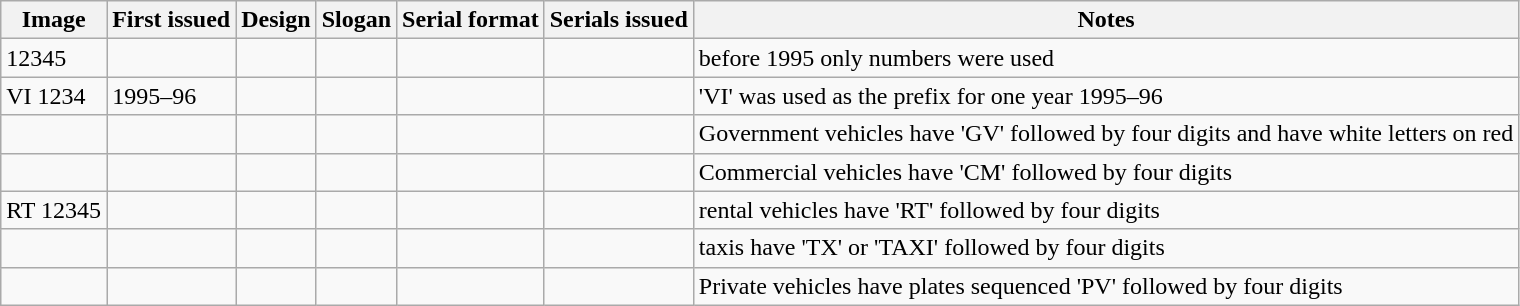<table class="wikitable">
<tr>
<th>Image</th>
<th>First issued</th>
<th>Design</th>
<th>Slogan</th>
<th>Serial format</th>
<th>Serials issued</th>
<th>Notes</th>
</tr>
<tr>
<td><div>12345</div></td>
<td></td>
<td></td>
<td></td>
<td></td>
<td></td>
<td>before 1995 only numbers were used</td>
</tr>
<tr>
<td><div>VI 1234</div></td>
<td>1995–96</td>
<td></td>
<td></td>
<td></td>
<td></td>
<td>'VI' was used as the prefix for one year 1995–96</td>
</tr>
<tr>
<td></td>
<td></td>
<td></td>
<td></td>
<td></td>
<td></td>
<td>Government vehicles have 'GV' followed by four digits and have white letters on red</td>
</tr>
<tr>
<td></td>
<td></td>
<td></td>
<td></td>
<td></td>
<td></td>
<td>Commercial vehicles have 'CM' followed by four digits</td>
</tr>
<tr>
<td><div>RT 12345</div></td>
<td></td>
<td></td>
<td></td>
<td></td>
<td></td>
<td>rental vehicles have 'RT' followed by four digits</td>
</tr>
<tr>
<td></td>
<td></td>
<td></td>
<td></td>
<td></td>
<td></td>
<td>taxis have 'TX' or 'TAXI' followed by four digits</td>
</tr>
<tr>
<td></td>
<td></td>
<td></td>
<td></td>
<td></td>
<td></td>
<td>Private vehicles have plates sequenced 'PV' followed by four digits</td>
</tr>
</table>
